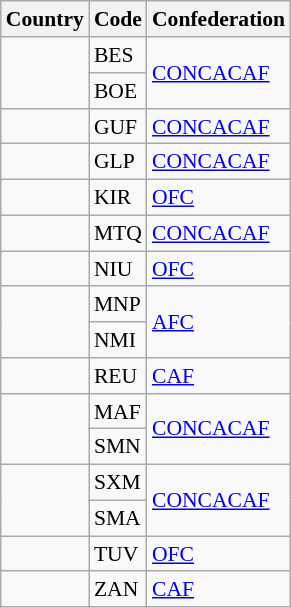<table class="wikitable" style="font-size:90%; display:inline-table;">
<tr>
<th>Country</th>
<th>Code</th>
<th>Confederation</th>
</tr>
<tr>
<td rowspan=2></td>
<td>BES</td>
<td rowspan=2><a href='#'>CONCACAF</a></td>
</tr>
<tr>
<td>BOE</td>
</tr>
<tr>
<td></td>
<td>GUF</td>
<td><a href='#'>CONCACAF</a></td>
</tr>
<tr>
<td></td>
<td>GLP</td>
<td><a href='#'>CONCACAF</a></td>
</tr>
<tr>
<td></td>
<td>KIR</td>
<td><a href='#'>OFC</a></td>
</tr>
<tr>
<td></td>
<td>MTQ</td>
<td><a href='#'>CONCACAF</a></td>
</tr>
<tr>
<td></td>
<td>NIU</td>
<td><a href='#'>OFC</a></td>
</tr>
<tr>
<td rowspan=2></td>
<td>MNP</td>
<td rowspan=2><a href='#'>AFC</a></td>
</tr>
<tr>
<td>NMI</td>
</tr>
<tr>
<td></td>
<td>REU</td>
<td><a href='#'>CAF</a></td>
</tr>
<tr>
<td rowspan=2></td>
<td>MAF</td>
<td rowspan=2><a href='#'>CONCACAF</a></td>
</tr>
<tr>
<td>SMN</td>
</tr>
<tr>
<td rowspan=2></td>
<td>SXM</td>
<td rowspan=2><a href='#'>CONCACAF</a></td>
</tr>
<tr>
<td>SMA</td>
</tr>
<tr>
<td></td>
<td>TUV</td>
<td><a href='#'>OFC</a></td>
</tr>
<tr>
<td></td>
<td>ZAN</td>
<td><a href='#'>CAF</a></td>
</tr>
</table>
